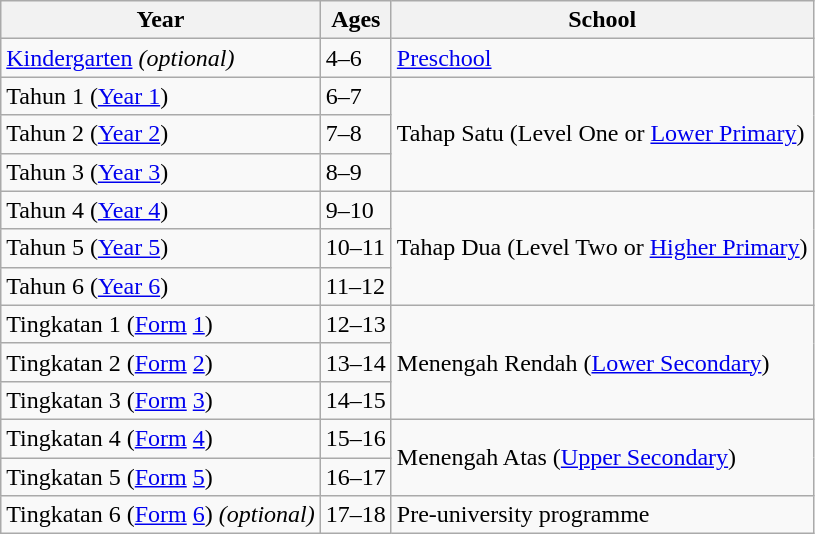<table class="wikitable">
<tr>
<th>Year</th>
<th>Ages</th>
<th>School</th>
</tr>
<tr>
<td><a href='#'>Kindergarten</a> <em>(optional)</em></td>
<td>4–6</td>
<td><a href='#'>Preschool</a></td>
</tr>
<tr>
<td>Tahun 1 (<a href='#'>Year 1</a>)</td>
<td>6–7</td>
<td rowspan=3>Tahap Satu (Level One or <a href='#'>Lower Primary</a>)</td>
</tr>
<tr>
<td>Tahun 2 (<a href='#'>Year 2</a>)</td>
<td>7–8</td>
</tr>
<tr>
<td>Tahun 3 (<a href='#'>Year 3</a>)</td>
<td>8–9</td>
</tr>
<tr>
<td>Tahun 4 (<a href='#'>Year 4</a>)</td>
<td>9–10</td>
<td rowspan=3>Tahap Dua (Level Two or <a href='#'>Higher Primary</a>)</td>
</tr>
<tr>
<td>Tahun 5 (<a href='#'>Year 5</a>)</td>
<td>10–11</td>
</tr>
<tr>
<td>Tahun 6 (<a href='#'>Year 6</a>)</td>
<td>11–12</td>
</tr>
<tr>
<td>Tingkatan 1 (<a href='#'>Form</a> <a href='#'>1</a>)</td>
<td>12–13</td>
<td rowspan=3>Menengah Rendah (<a href='#'>Lower Secondary</a>)</td>
</tr>
<tr>
<td>Tingkatan 2 (<a href='#'>Form</a> <a href='#'>2</a>)</td>
<td>13–14</td>
</tr>
<tr>
<td>Tingkatan 3 (<a href='#'>Form</a> <a href='#'>3</a>)</td>
<td>14–15</td>
</tr>
<tr>
<td>Tingkatan 4 (<a href='#'>Form</a> <a href='#'>4</a>)</td>
<td>15–16</td>
<td rowspan=2>Menengah Atas (<a href='#'>Upper Secondary</a>)</td>
</tr>
<tr>
<td>Tingkatan 5 (<a href='#'>Form</a> <a href='#'>5</a>)</td>
<td>16–17</td>
</tr>
<tr>
<td>Tingkatan 6 (<a href='#'>Form</a> <a href='#'>6</a>) <em>(optional)</em></td>
<td>17–18</td>
<td rowspan=1>Pre-university programme</td>
</tr>
</table>
